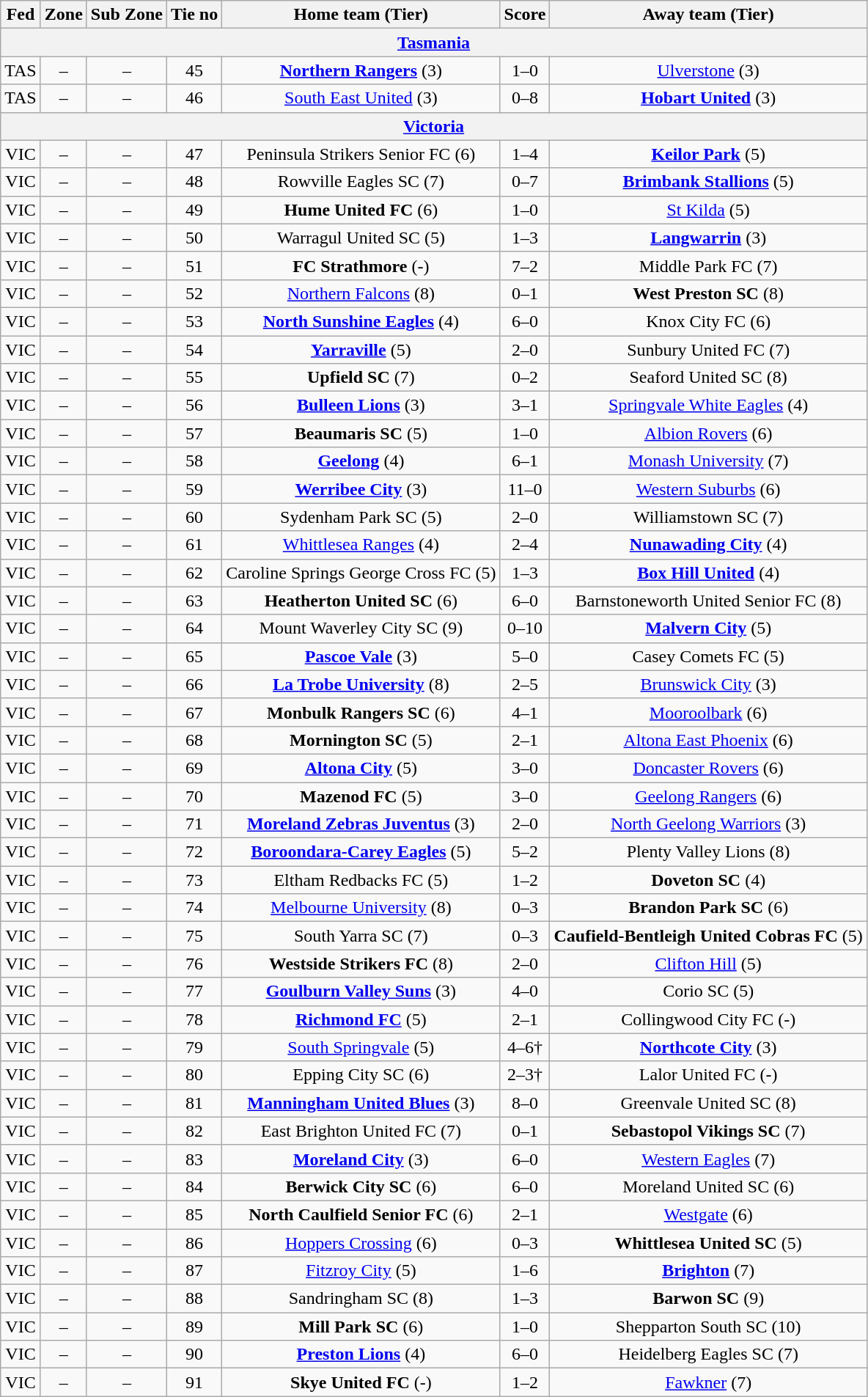<table class="wikitable" style="text-align:center">
<tr>
<th>Fed</th>
<th>Zone</th>
<th>Sub Zone</th>
<th>Tie no</th>
<th>Home team (Tier)</th>
<th>Score</th>
<th>Away team (Tier)</th>
</tr>
<tr>
<th colspan=7><a href='#'>Tasmania</a></th>
</tr>
<tr>
<td>TAS</td>
<td>–</td>
<td>–</td>
<td>45</td>
<td><strong><a href='#'>Northern Rangers</a></strong> (3)</td>
<td>1–0</td>
<td><a href='#'>Ulverstone</a> (3)</td>
</tr>
<tr>
<td>TAS</td>
<td>–</td>
<td>–</td>
<td>46</td>
<td><a href='#'>South East United</a> (3)</td>
<td>0–8</td>
<td><strong><a href='#'>Hobart United</a></strong> (3)</td>
</tr>
<tr>
<th colspan=7><a href='#'>Victoria</a></th>
</tr>
<tr>
<td>VIC</td>
<td>–</td>
<td>–</td>
<td>47</td>
<td>Peninsula Strikers Senior FC (6)</td>
<td>1–4</td>
<td><strong><a href='#'>Keilor Park</a></strong> (5)</td>
</tr>
<tr>
<td>VIC</td>
<td>–</td>
<td>–</td>
<td>48</td>
<td>Rowville Eagles SC (7)</td>
<td>0–7</td>
<td><strong><a href='#'>Brimbank Stallions</a></strong> (5)</td>
</tr>
<tr>
<td>VIC</td>
<td>–</td>
<td>–</td>
<td>49</td>
<td><strong>Hume United FC</strong> (6)</td>
<td>1–0</td>
<td><a href='#'>St Kilda</a> (5)</td>
</tr>
<tr>
<td>VIC</td>
<td>–</td>
<td>–</td>
<td>50</td>
<td>Warragul United SC (5)</td>
<td>1–3</td>
<td><strong><a href='#'>Langwarrin</a></strong> (3)</td>
</tr>
<tr>
<td>VIC</td>
<td>–</td>
<td>–</td>
<td>51</td>
<td><strong>FC Strathmore</strong> (-)</td>
<td>7–2</td>
<td>Middle Park FC (7)</td>
</tr>
<tr>
<td>VIC</td>
<td>–</td>
<td>–</td>
<td>52</td>
<td><a href='#'>Northern Falcons</a> (8)</td>
<td>0–1</td>
<td><strong>West Preston SC</strong> (8)</td>
</tr>
<tr>
<td>VIC</td>
<td>–</td>
<td>–</td>
<td>53</td>
<td><strong><a href='#'>North Sunshine Eagles</a></strong> (4)</td>
<td>6–0</td>
<td>Knox City FC (6)</td>
</tr>
<tr>
<td>VIC</td>
<td>–</td>
<td>–</td>
<td>54</td>
<td><strong><a href='#'>Yarraville</a></strong> (5)</td>
<td>2–0</td>
<td>Sunbury United FC (7)</td>
</tr>
<tr>
<td>VIC</td>
<td>–</td>
<td>–</td>
<td>55</td>
<td><strong>Upfield SC</strong> (7)</td>
<td>0–2</td>
<td>Seaford United SC (8)</td>
</tr>
<tr>
<td>VIC</td>
<td>–</td>
<td>–</td>
<td>56</td>
<td><strong><a href='#'>Bulleen Lions</a></strong> (3)</td>
<td>3–1</td>
<td><a href='#'>Springvale White Eagles</a> (4)</td>
</tr>
<tr>
<td>VIC</td>
<td>–</td>
<td>–</td>
<td>57</td>
<td><strong>Beaumaris SC</strong> (5)</td>
<td>1–0</td>
<td><a href='#'>Albion Rovers</a> (6)</td>
</tr>
<tr>
<td>VIC</td>
<td>–</td>
<td>–</td>
<td>58</td>
<td><strong><a href='#'>Geelong</a></strong> (4)</td>
<td>6–1</td>
<td><a href='#'>Monash University</a> (7)</td>
</tr>
<tr>
<td>VIC</td>
<td>–</td>
<td>–</td>
<td>59</td>
<td><strong><a href='#'>Werribee City</a></strong> (3)</td>
<td>11–0</td>
<td><a href='#'>Western Suburbs</a> (6)</td>
</tr>
<tr>
<td>VIC</td>
<td>–</td>
<td>–</td>
<td>60</td>
<td>Sydenham Park SC (5)</td>
<td>2–0</td>
<td>Williamstown SC (7)</td>
</tr>
<tr>
<td>VIC</td>
<td>–</td>
<td>–</td>
<td>61</td>
<td><a href='#'>Whittlesea Ranges</a> (4)</td>
<td>2–4</td>
<td><strong><a href='#'>Nunawading City</a></strong> (4)</td>
</tr>
<tr>
<td>VIC</td>
<td>–</td>
<td>–</td>
<td>62</td>
<td>Caroline Springs George Cross FC (5)</td>
<td>1–3</td>
<td><strong><a href='#'>Box Hill United</a></strong> (4)</td>
</tr>
<tr>
<td>VIC</td>
<td>–</td>
<td>–</td>
<td>63</td>
<td><strong>Heatherton United SC</strong> (6)</td>
<td>6–0</td>
<td>Barnstoneworth United Senior FC (8)</td>
</tr>
<tr>
<td>VIC</td>
<td>–</td>
<td>–</td>
<td>64</td>
<td>Mount Waverley City SC (9)</td>
<td>0–10</td>
<td><strong><a href='#'>Malvern City</a></strong> (5)</td>
</tr>
<tr>
<td>VIC</td>
<td>–</td>
<td>–</td>
<td>65</td>
<td><strong><a href='#'>Pascoe Vale</a></strong> (3)</td>
<td>5–0</td>
<td>Casey Comets FC (5)</td>
</tr>
<tr>
<td>VIC</td>
<td>–</td>
<td>–</td>
<td>66</td>
<td><strong><a href='#'>La Trobe University</a></strong> (8)</td>
<td>2–5</td>
<td><a href='#'>Brunswick City</a> (3)</td>
</tr>
<tr>
<td>VIC</td>
<td>–</td>
<td>–</td>
<td>67</td>
<td><strong>Monbulk Rangers SC</strong> (6)</td>
<td>4–1</td>
<td><a href='#'>Mooroolbark</a> (6)</td>
</tr>
<tr>
<td>VIC</td>
<td>–</td>
<td>–</td>
<td>68</td>
<td><strong>Mornington SC</strong> (5)</td>
<td>2–1</td>
<td><a href='#'>Altona East Phoenix</a> (6)</td>
</tr>
<tr>
<td>VIC</td>
<td>–</td>
<td>–</td>
<td>69</td>
<td><strong><a href='#'>Altona City</a></strong> (5)</td>
<td>3–0</td>
<td><a href='#'>Doncaster Rovers</a> (6)</td>
</tr>
<tr>
<td>VIC</td>
<td>–</td>
<td>–</td>
<td>70</td>
<td><strong>Mazenod FC</strong> (5)</td>
<td>3–0</td>
<td><a href='#'>Geelong Rangers</a> (6)</td>
</tr>
<tr>
<td>VIC</td>
<td>–</td>
<td>–</td>
<td>71</td>
<td><strong><a href='#'>Moreland Zebras Juventus</a></strong> (3)</td>
<td>2–0</td>
<td><a href='#'>North Geelong Warriors</a> (3)</td>
</tr>
<tr>
<td>VIC</td>
<td>–</td>
<td>–</td>
<td>72</td>
<td><strong><a href='#'>Boroondara-Carey Eagles</a></strong> (5)</td>
<td>5–2</td>
<td>Plenty Valley Lions (8)</td>
</tr>
<tr>
<td>VIC</td>
<td>–</td>
<td>–</td>
<td>73</td>
<td>Eltham Redbacks FC (5)</td>
<td>1–2</td>
<td><strong>Doveton SC</strong> (4)</td>
</tr>
<tr>
<td>VIC</td>
<td>–</td>
<td>–</td>
<td>74</td>
<td><a href='#'>Melbourne University</a> (8)</td>
<td>0–3</td>
<td><strong>Brandon Park SC</strong> (6)</td>
</tr>
<tr>
<td>VIC</td>
<td>–</td>
<td>–</td>
<td>75</td>
<td>South Yarra SC (7)</td>
<td>0–3</td>
<td><strong>Caufield-Bentleigh United Cobras FC</strong> (5)</td>
</tr>
<tr>
<td>VIC</td>
<td>–</td>
<td>–</td>
<td>76</td>
<td><strong>Westside Strikers FC</strong> (8)</td>
<td>2–0</td>
<td><a href='#'>Clifton Hill</a> (5)</td>
</tr>
<tr>
<td>VIC</td>
<td>–</td>
<td>–</td>
<td>77</td>
<td><strong><a href='#'>Goulburn Valley Suns</a></strong> (3)</td>
<td>4–0</td>
<td>Corio SC (5)</td>
</tr>
<tr>
<td>VIC</td>
<td>–</td>
<td>–</td>
<td>78</td>
<td><strong><a href='#'>Richmond FC</a></strong> (5)</td>
<td>2–1</td>
<td>Collingwood City FC (-)</td>
</tr>
<tr>
<td>VIC</td>
<td>–</td>
<td>–</td>
<td>79</td>
<td><a href='#'>South Springvale</a> (5)</td>
<td>4–6†</td>
<td><strong><a href='#'>Northcote City</a></strong> (3)</td>
</tr>
<tr>
<td>VIC</td>
<td>–</td>
<td>–</td>
<td>80</td>
<td>Epping City SC (6)</td>
<td>2–3†</td>
<td>Lalor United FC (-)</td>
</tr>
<tr>
<td>VIC</td>
<td>–</td>
<td>–</td>
<td>81</td>
<td><strong><a href='#'>Manningham United Blues</a></strong> (3)</td>
<td>8–0</td>
<td>Greenvale United SC (8)</td>
</tr>
<tr>
<td>VIC</td>
<td>–</td>
<td>–</td>
<td>82</td>
<td>East Brighton United FC (7)</td>
<td>0–1</td>
<td><strong>Sebastopol Vikings SC</strong> (7)</td>
</tr>
<tr>
<td>VIC</td>
<td>–</td>
<td>–</td>
<td>83</td>
<td><strong><a href='#'>Moreland City</a></strong> (3)</td>
<td>6–0</td>
<td><a href='#'>Western Eagles</a> (7)</td>
</tr>
<tr>
<td>VIC</td>
<td>–</td>
<td>–</td>
<td>84</td>
<td><strong>Berwick City SC</strong> (6)</td>
<td>6–0</td>
<td>Moreland United SC (6)</td>
</tr>
<tr>
<td>VIC</td>
<td>–</td>
<td>–</td>
<td>85</td>
<td><strong>North Caulfield Senior FC</strong> (6)</td>
<td>2–1</td>
<td><a href='#'>Westgate</a> (6)</td>
</tr>
<tr>
<td>VIC</td>
<td>–</td>
<td>–</td>
<td>86</td>
<td><a href='#'>Hoppers Crossing</a> (6)</td>
<td>0–3</td>
<td><strong>Whittlesea United SC</strong> (5)</td>
</tr>
<tr>
<td>VIC</td>
<td>–</td>
<td>–</td>
<td>87</td>
<td><a href='#'>Fitzroy City</a> (5)</td>
<td>1–6</td>
<td><strong><a href='#'>Brighton</a></strong> (7)</td>
</tr>
<tr>
<td>VIC</td>
<td>–</td>
<td>–</td>
<td>88</td>
<td>Sandringham SC (8)</td>
<td>1–3</td>
<td><strong>Barwon SC</strong> (9)</td>
</tr>
<tr>
<td>VIC</td>
<td>–</td>
<td>–</td>
<td>89</td>
<td><strong>Mill Park SC</strong> (6)</td>
<td>1–0</td>
<td>Shepparton South SC (10)</td>
</tr>
<tr>
<td>VIC</td>
<td>–</td>
<td>–</td>
<td>90</td>
<td><strong><a href='#'>Preston Lions</a></strong> (4)</td>
<td>6–0</td>
<td>Heidelberg Eagles SC (7)</td>
</tr>
<tr>
<td>VIC</td>
<td>–</td>
<td>–</td>
<td>91</td>
<td><strong>Skye United FC</strong> (-)</td>
<td>1–2</td>
<td><a href='#'>Fawkner</a> (7)</td>
</tr>
</table>
